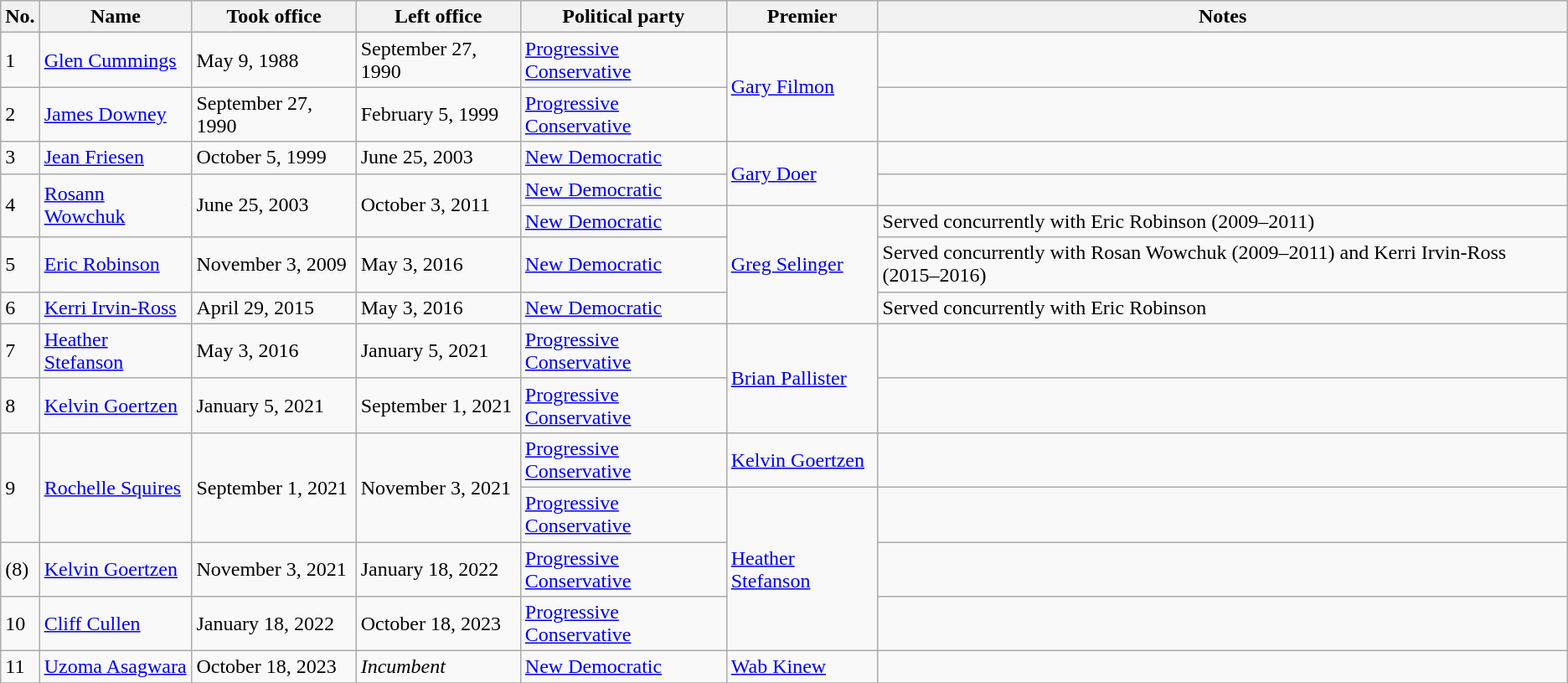<table class="wikitable">
<tr>
<th>No.</th>
<th>Name</th>
<th>Took office</th>
<th>Left office</th>
<th>Political party</th>
<th>Premier</th>
<th>Notes</th>
</tr>
<tr>
<td>1</td>
<td><a href='#'>Glen Cummings</a></td>
<td>May 9, 1988</td>
<td>September 27, 1990</td>
<td><a href='#'>Progressive Conservative</a></td>
<td rowspan="2"><a href='#'>Gary Filmon</a></td>
<td></td>
</tr>
<tr>
<td>2</td>
<td><a href='#'>James Downey</a></td>
<td>September 27, 1990</td>
<td>February 5, 1999</td>
<td><a href='#'>Progressive Conservative</a></td>
<td></td>
</tr>
<tr>
<td>3</td>
<td><a href='#'>Jean Friesen</a></td>
<td>October 5, 1999</td>
<td>June 25, 2003</td>
<td><a href='#'>New Democratic</a></td>
<td rowspan="2"><a href='#'>Gary Doer</a></td>
<td></td>
</tr>
<tr>
<td rowspan="2">4</td>
<td rowspan="2"><a href='#'>Rosann Wowchuk</a></td>
<td rowspan="2">June 25, 2003</td>
<td rowspan="2">October 3, 2011</td>
<td><a href='#'>New Democratic</a></td>
<td></td>
</tr>
<tr>
<td><a href='#'>New Democratic</a></td>
<td rowspan="3"><a href='#'>Greg Selinger</a></td>
<td>Served concurrently with Eric Robinson (2009–2011)</td>
</tr>
<tr>
<td>5</td>
<td><a href='#'>Eric Robinson</a></td>
<td>November 3, 2009</td>
<td>May 3, 2016</td>
<td><a href='#'>New Democratic</a></td>
<td>Served concurrently with Rosan Wowchuk (2009–2011) and Kerri Irvin-Ross (2015–2016)</td>
</tr>
<tr>
<td>6</td>
<td><a href='#'>Kerri Irvin-Ross</a></td>
<td>April 29, 2015</td>
<td>May 3, 2016</td>
<td><a href='#'>New Democratic</a></td>
<td>Served concurrently with Eric Robinson</td>
</tr>
<tr>
<td>7</td>
<td><a href='#'>Heather Stefanson</a></td>
<td>May 3, 2016</td>
<td>January 5, 2021</td>
<td><a href='#'>Progressive Conservative</a></td>
<td rowspan="2"><a href='#'>Brian Pallister</a></td>
<td></td>
</tr>
<tr>
<td>8</td>
<td><a href='#'>Kelvin Goertzen</a></td>
<td>January 5, 2021</td>
<td>September 1, 2021</td>
<td><a href='#'>Progressive Conservative</a></td>
<td></td>
</tr>
<tr>
<td rowspan="2">9</td>
<td rowspan="2"><a href='#'>Rochelle Squires</a></td>
<td rowspan="2">September 1, 2021</td>
<td rowspan="2">November 3, 2021</td>
<td><a href='#'>Progressive Conservative</a></td>
<td><a href='#'>Kelvin Goertzen</a></td>
<td></td>
</tr>
<tr>
<td><a href='#'>Progressive Conservative</a></td>
<td rowspan="3"><a href='#'>Heather Stefanson</a></td>
<td></td>
</tr>
<tr>
<td>(8)</td>
<td><a href='#'>Kelvin Goertzen</a></td>
<td>November 3, 2021</td>
<td>January 18, 2022</td>
<td><a href='#'>Progressive Conservative</a></td>
<td></td>
</tr>
<tr>
<td>10</td>
<td><a href='#'>Cliff Cullen</a></td>
<td>January 18, 2022</td>
<td>October 18, 2023</td>
<td><a href='#'>Progressive Conservative</a></td>
<td></td>
</tr>
<tr>
<td>11</td>
<td><a href='#'>Uzoma Asagwara</a></td>
<td>October 18, 2023</td>
<td><em>Incumbent</em></td>
<td><a href='#'>New Democratic</a></td>
<td><a href='#'>Wab Kinew</a></td>
<td></td>
</tr>
<tr>
</tr>
</table>
